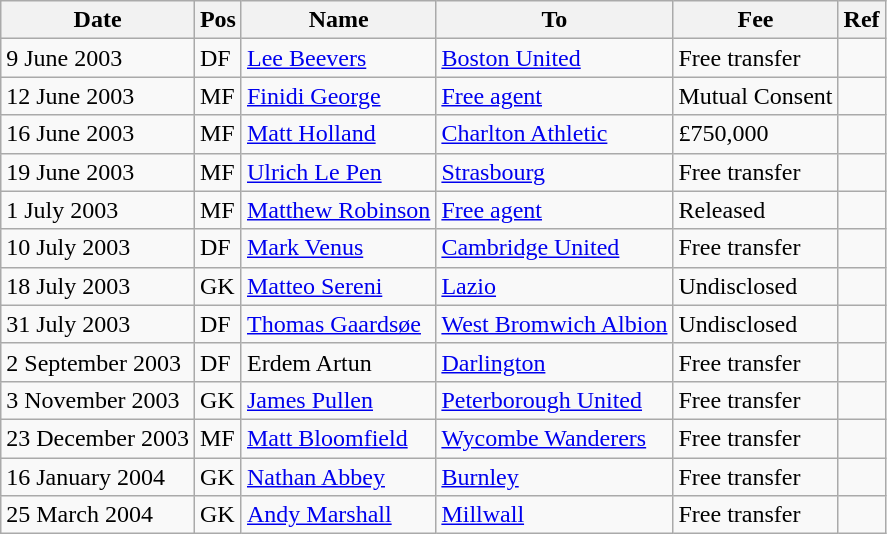<table class="wikitable">
<tr>
<th>Date</th>
<th>Pos</th>
<th>Name</th>
<th>To</th>
<th>Fee</th>
<th>Ref</th>
</tr>
<tr>
<td>9 June 2003</td>
<td>DF</td>
<td> <a href='#'>Lee Beevers</a></td>
<td> <a href='#'>Boston United</a></td>
<td>Free transfer</td>
<td></td>
</tr>
<tr>
<td>12 June 2003</td>
<td>MF</td>
<td> <a href='#'>Finidi George</a></td>
<td><a href='#'>Free agent</a></td>
<td>Mutual Consent</td>
<td></td>
</tr>
<tr>
<td>16 June 2003</td>
<td>MF</td>
<td> <a href='#'>Matt Holland</a></td>
<td> <a href='#'>Charlton Athletic</a></td>
<td>£750,000</td>
<td></td>
</tr>
<tr>
<td>19 June 2003</td>
<td>MF</td>
<td> <a href='#'>Ulrich Le Pen</a></td>
<td> <a href='#'>Strasbourg</a></td>
<td>Free transfer</td>
<td></td>
</tr>
<tr>
<td>1 July 2003</td>
<td>MF</td>
<td> <a href='#'>Matthew Robinson</a></td>
<td><a href='#'>Free agent</a></td>
<td>Released</td>
<td></td>
</tr>
<tr>
<td>10 July 2003</td>
<td>DF</td>
<td> <a href='#'>Mark Venus</a></td>
<td> <a href='#'>Cambridge United</a></td>
<td>Free transfer</td>
<td></td>
</tr>
<tr>
<td>18 July 2003</td>
<td>GK</td>
<td> <a href='#'>Matteo Sereni</a></td>
<td> <a href='#'>Lazio</a></td>
<td>Undisclosed</td>
<td></td>
</tr>
<tr>
<td>31 July 2003</td>
<td>DF</td>
<td> <a href='#'>Thomas Gaardsøe</a></td>
<td> <a href='#'>West Bromwich Albion</a></td>
<td>Undisclosed</td>
<td></td>
</tr>
<tr>
<td>2 September 2003</td>
<td>DF</td>
<td> Erdem Artun</td>
<td> <a href='#'>Darlington</a></td>
<td>Free transfer</td>
<td></td>
</tr>
<tr>
<td>3 November 2003</td>
<td>GK</td>
<td> <a href='#'>James Pullen</a></td>
<td> <a href='#'>Peterborough United</a></td>
<td>Free transfer</td>
<td></td>
</tr>
<tr>
<td>23 December 2003</td>
<td>MF</td>
<td> <a href='#'>Matt Bloomfield</a></td>
<td> <a href='#'>Wycombe Wanderers</a></td>
<td>Free transfer</td>
<td></td>
</tr>
<tr>
<td>16 January 2004</td>
<td>GK</td>
<td> <a href='#'>Nathan Abbey</a></td>
<td> <a href='#'>Burnley</a></td>
<td>Free transfer</td>
<td></td>
</tr>
<tr>
<td>25 March 2004</td>
<td>GK</td>
<td> <a href='#'>Andy Marshall</a></td>
<td> <a href='#'>Millwall</a></td>
<td>Free transfer</td>
<td></td>
</tr>
</table>
